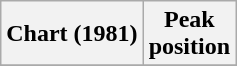<table class="wikitable plainrowheaders">
<tr>
<th>Chart (1981)</th>
<th>Peak<br>position</th>
</tr>
<tr>
</tr>
</table>
